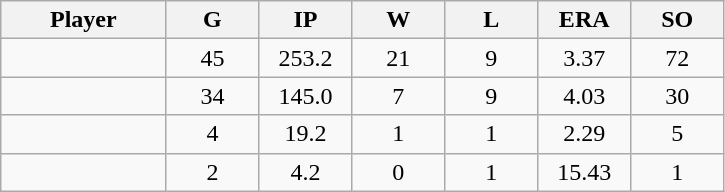<table class="wikitable sortable">
<tr>
<th bgcolor="#DDDDFF" width="16%">Player</th>
<th bgcolor="#DDDDFF" width="9%">G</th>
<th bgcolor="#DDDDFF" width="9%">IP</th>
<th bgcolor="#DDDDFF" width="9%">W</th>
<th bgcolor="#DDDDFF" width="9%">L</th>
<th bgcolor="#DDDDFF" width="9%">ERA</th>
<th bgcolor="#DDDDFF" width="9%">SO</th>
</tr>
<tr align="center">
<td></td>
<td>45</td>
<td>253.2</td>
<td>21</td>
<td>9</td>
<td>3.37</td>
<td>72</td>
</tr>
<tr align="center">
<td></td>
<td>34</td>
<td>145.0</td>
<td>7</td>
<td>9</td>
<td>4.03</td>
<td>30</td>
</tr>
<tr align="center">
<td></td>
<td>4</td>
<td>19.2</td>
<td>1</td>
<td>1</td>
<td>2.29</td>
<td>5</td>
</tr>
<tr align="center">
<td></td>
<td>2</td>
<td>4.2</td>
<td>0</td>
<td>1</td>
<td>15.43</td>
<td>1</td>
</tr>
</table>
